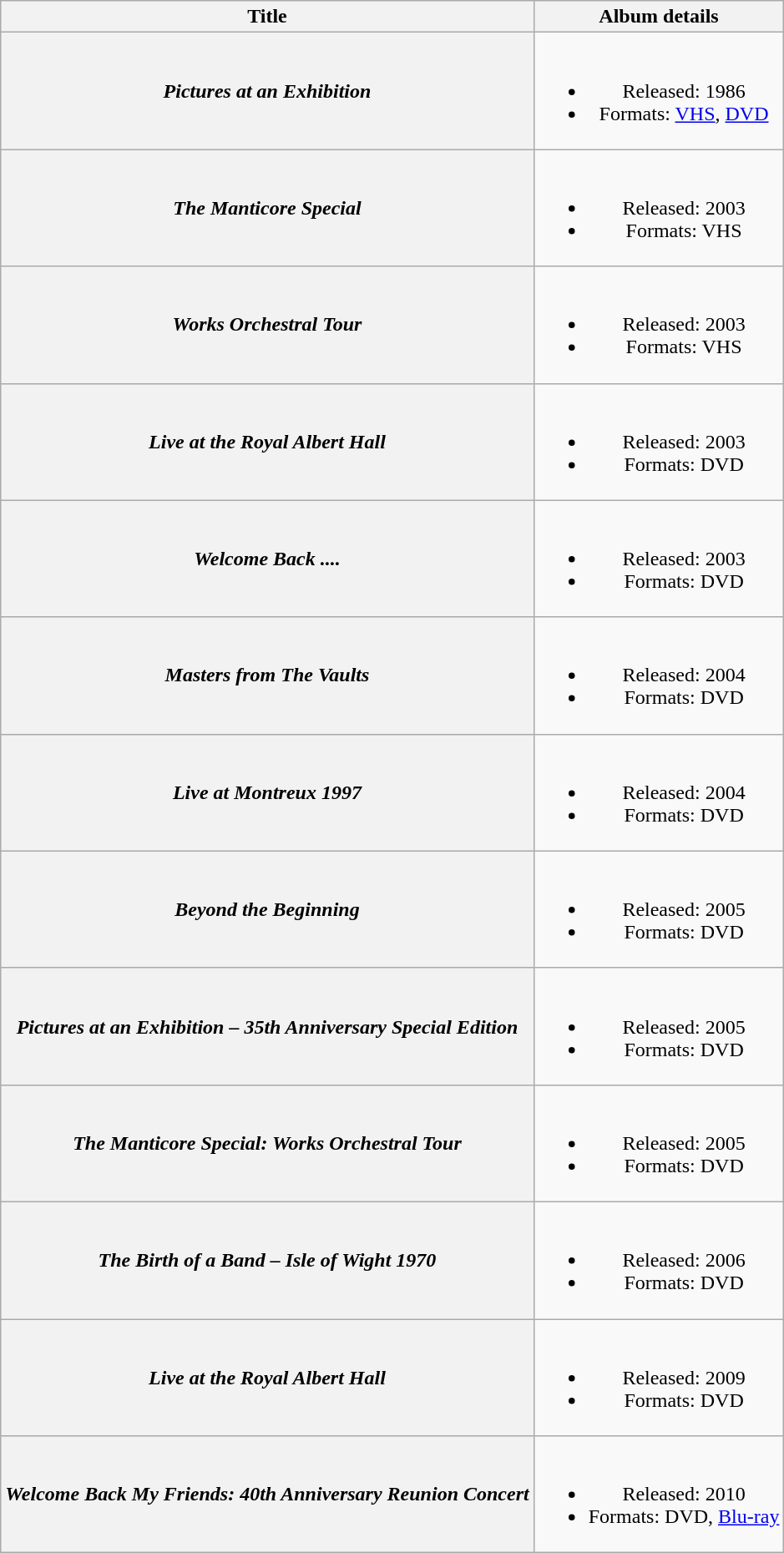<table class="wikitable plainrowheaders" style="text-align:center;">
<tr>
<th scope="col">Title</th>
<th scope="col">Album details</th>
</tr>
<tr>
<th scope="row"><em>Pictures at an Exhibition</em></th>
<td><br><ul><li>Released: 1986</li><li>Formats: <a href='#'>VHS</a>, <a href='#'>DVD</a></li></ul></td>
</tr>
<tr>
<th scope="row"><em>The Manticore Special</em></th>
<td><br><ul><li>Released: 2003</li><li>Formats: VHS</li></ul></td>
</tr>
<tr>
<th scope="row"><em>Works Orchestral Tour</em></th>
<td><br><ul><li>Released: 2003</li><li>Formats: VHS</li></ul></td>
</tr>
<tr>
<th scope="row"><em>Live at the Royal Albert Hall</em></th>
<td><br><ul><li>Released: 2003</li><li>Formats: DVD</li></ul></td>
</tr>
<tr>
<th scope="row"><em>Welcome Back ....</em></th>
<td><br><ul><li>Released: 2003</li><li>Formats: DVD</li></ul></td>
</tr>
<tr>
<th scope="row"><em>Masters from The Vaults</em></th>
<td><br><ul><li>Released: 2004</li><li>Formats: DVD</li></ul></td>
</tr>
<tr>
<th scope="row"><em>Live at Montreux 1997</em></th>
<td><br><ul><li>Released: 2004</li><li>Formats: DVD</li></ul></td>
</tr>
<tr>
<th scope="row"><em>Beyond the Beginning</em></th>
<td><br><ul><li>Released: 2005</li><li>Formats: DVD</li></ul></td>
</tr>
<tr>
<th scope="row"><em>Pictures at an Exhibition – 35th Anniversary Special Edition</em></th>
<td><br><ul><li>Released: 2005</li><li>Formats: DVD</li></ul></td>
</tr>
<tr>
<th scope="row"><em>The Manticore Special: Works Orchestral Tour</em></th>
<td><br><ul><li>Released: 2005</li><li>Formats: DVD</li></ul></td>
</tr>
<tr>
<th scope="row"><em>The Birth of a Band – Isle of Wight 1970</em></th>
<td><br><ul><li>Released: 2006</li><li>Formats: DVD</li></ul></td>
</tr>
<tr>
<th scope="row"><em>Live at the Royal Albert Hall</em></th>
<td><br><ul><li>Released: 2009</li><li>Formats: DVD</li></ul></td>
</tr>
<tr>
<th scope="row"><em>Welcome Back My Friends: 40th Anniversary Reunion Concert</em></th>
<td><br><ul><li>Released: 2010</li><li>Formats: DVD, <a href='#'>Blu-ray</a></li></ul></td>
</tr>
</table>
